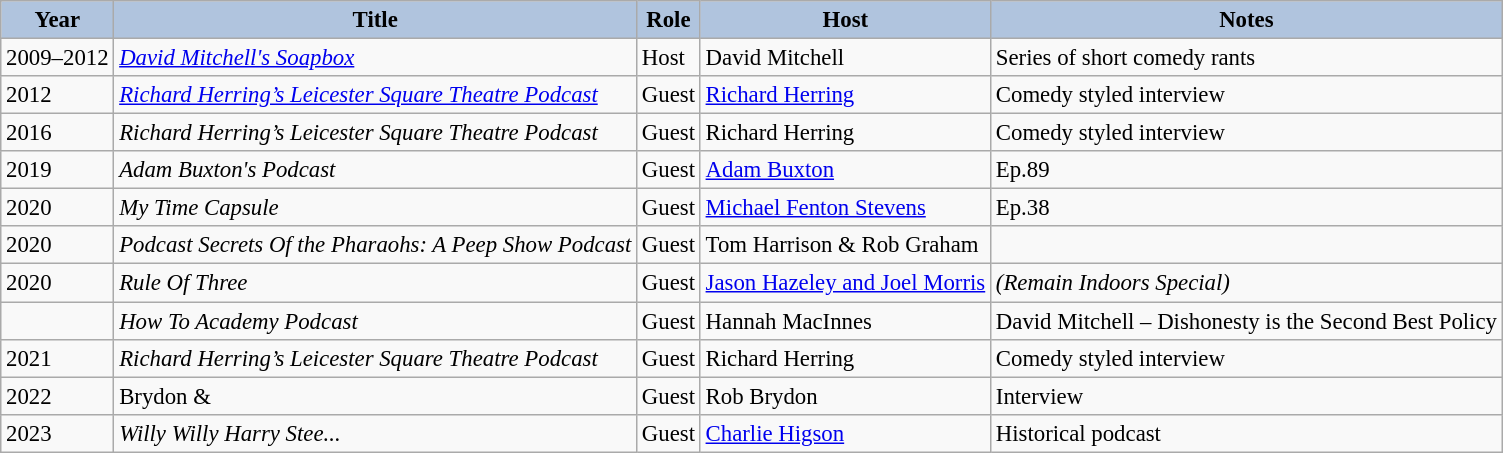<table class="wikitable" style="font-size: 95%;">
<tr>
<th style="background:#B0C4DE;">Year</th>
<th style="background:#B0C4DE;">Title</th>
<th style="background:#B0C4DE;">Role</th>
<th style="background:#B0C4DE;">Host</th>
<th style="background:#B0C4DE;">Notes</th>
</tr>
<tr>
<td>2009–2012</td>
<td><em><a href='#'>David Mitchell's Soapbox</a></em></td>
<td>Host</td>
<td>David Mitchell</td>
<td>Series of short comedy rants</td>
</tr>
<tr>
<td>2012</td>
<td><em><a href='#'>Richard Herring’s Leicester Square Theatre Podcast</a></em></td>
<td>Guest</td>
<td><a href='#'>Richard Herring</a></td>
<td>Comedy styled interview</td>
</tr>
<tr>
<td>2016</td>
<td><em>Richard Herring’s Leicester Square Theatre Podcast</em></td>
<td>Guest</td>
<td>Richard Herring</td>
<td>Comedy styled interview</td>
</tr>
<tr>
<td>2019</td>
<td><em>Adam Buxton's Podcast</em></td>
<td>Guest</td>
<td><a href='#'>Adam Buxton</a></td>
<td>Ep.89</td>
</tr>
<tr>
<td>2020</td>
<td><em>My Time Capsule</em></td>
<td>Guest</td>
<td><a href='#'>Michael Fenton Stevens</a></td>
<td>Ep.38</td>
</tr>
<tr>
<td>2020</td>
<td><em>Podcast Secrets Of the Pharaohs: A Peep Show Podcast</em></td>
<td>Guest</td>
<td>Tom Harrison & Rob Graham</td>
<td></td>
</tr>
<tr>
<td>2020</td>
<td><em>Rule Of Three</em></td>
<td>Guest</td>
<td><a href='#'>Jason Hazeley and Joel Morris</a></td>
<td><em>(Remain Indoors Special)</em></td>
</tr>
<tr>
<td></td>
<td><em>How To Academy Podcast</em></td>
<td>Guest</td>
<td>Hannah MacInnes</td>
<td>David Mitchell – Dishonesty is the Second Best Policy</td>
</tr>
<tr>
<td>2021</td>
<td><em>Richard Herring’s Leicester Square Theatre Podcast</em></td>
<td>Guest</td>
<td>Richard Herring</td>
<td>Comedy styled interview</td>
</tr>
<tr>
<td>2022</td>
<td>Brydon &</td>
<td>Guest</td>
<td>Rob Brydon</td>
<td>Interview</td>
</tr>
<tr>
<td>2023</td>
<td><em>Willy Willy Harry Stee...</em></td>
<td>Guest</td>
<td><a href='#'>Charlie Higson</a></td>
<td>Historical podcast</td>
</tr>
</table>
